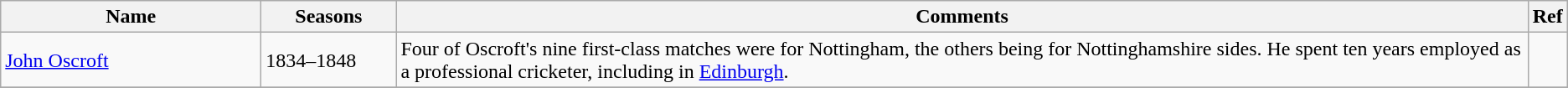<table class="wikitable">
<tr>
<th style="width:200px">Name</th>
<th style="width: 100px">Seasons</th>
<th>Comments</th>
<th>Ref</th>
</tr>
<tr>
<td><a href='#'>John Oscroft</a></td>
<td>1834–1848</td>
<td>Four of Oscroft's nine first-class matches were for Nottingham, the others being for Nottinghamshire sides. He spent ten years employed as a professional cricketer, including in <a href='#'>Edinburgh</a>.</td>
<td></td>
</tr>
<tr>
</tr>
</table>
